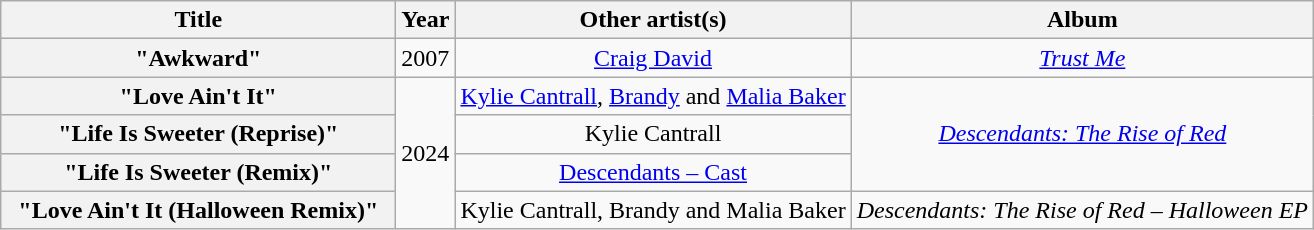<table class="wikitable plainrowheaders" style="text-align:center">
<tr>
<th scope="col" style="width:16em;">Title</th>
<th scope="col">Year</th>
<th scope="col">Other artist(s)</th>
<th scope="col">Album</th>
</tr>
<tr>
<th scope="row">"Awkward"</th>
<td>2007</td>
<td><a href='#'>Craig David</a></td>
<td><em><a href='#'>Trust Me</a></em></td>
</tr>
<tr>
<th scope="row">"Love Ain't It"</th>
<td rowspan="4">2024</td>
<td><a href='#'>Kylie Cantrall</a>, <a href='#'>Brandy</a> and <a href='#'>Malia Baker</a></td>
<td rowspan="3"><em><a href='#'>Descendants: The Rise of Red</a></em></td>
</tr>
<tr>
<th scope="row">"Life Is Sweeter (Reprise)"</th>
<td>Kylie Cantrall</td>
</tr>
<tr>
<th scope="row">"Life Is Sweeter (Remix)"</th>
<td><a href='#'>Descendants – Cast</a></td>
</tr>
<tr>
<th scope="row">"Love Ain't It (Halloween Remix)"</th>
<td>Kylie Cantrall, Brandy and Malia Baker</td>
<td rowspan="3"><em>Descendants: The Rise of Red – Halloween EP</em></td>
</tr>
</table>
